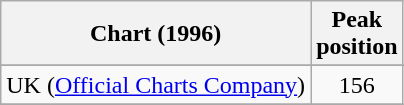<table class="wikitable sortable">
<tr>
<th>Chart (1996)</th>
<th>Peak<br>position</th>
</tr>
<tr>
</tr>
<tr>
</tr>
<tr>
</tr>
<tr>
<td>UK (<a href='#'>Official Charts Company</a>)</td>
<td style="text-align:center;">156</td>
</tr>
<tr>
</tr>
</table>
